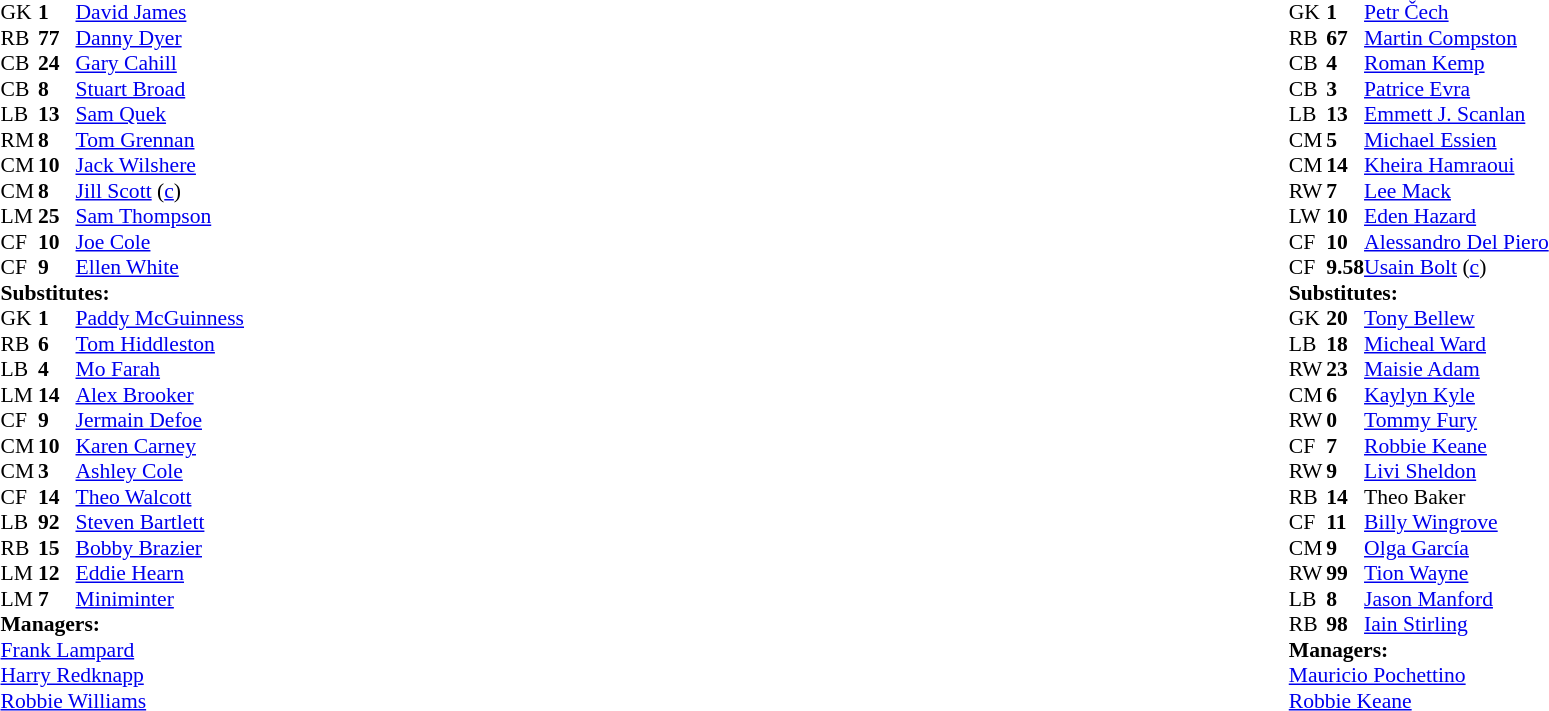<table width="100%">
<tr>
<td valign="top" width="50%"><br><table style="font-size: 90%" cellspacing="0" cellpadding="0">
<tr>
<th width=25></th>
<th width=25></th>
</tr>
<tr>
<td>GK</td>
<td><strong>1</strong></td>
<td><a href='#'>David James</a></td>
<td></td>
<td></td>
</tr>
<tr>
<td>RB</td>
<td><strong>77</strong></td>
<td><a href='#'>Danny Dyer</a></td>
<td></td>
<td></td>
</tr>
<tr>
<td>CB</td>
<td><strong>24</strong></td>
<td><a href='#'>Gary Cahill</a></td>
</tr>
<tr>
<td>CB</td>
<td><strong>8</strong></td>
<td><a href='#'>Stuart Broad</a></td>
</tr>
<tr>
<td>LB</td>
<td><strong>13</strong></td>
<td><a href='#'>Sam Quek</a></td>
<td></td>
<td></td>
</tr>
<tr>
<td>RM</td>
<td><strong>8</strong></td>
<td><a href='#'>Tom Grennan</a></td>
</tr>
<tr>
<td>CM</td>
<td><strong>10</strong></td>
<td><a href='#'>Jack Wilshere</a></td>
<td></td>
<td></td>
</tr>
<tr>
<td>CM</td>
<td><strong>8</strong></td>
<td><a href='#'>Jill Scott</a> (<a href='#'>c</a>)</td>
<td></td>
<td></td>
</tr>
<tr>
<td>LM</td>
<td><strong>25</strong></td>
<td><a href='#'>Sam Thompson</a></td>
<td></td>
<td></td>
</tr>
<tr>
<td>CF</td>
<td><strong>10</strong></td>
<td><a href='#'>Joe Cole</a></td>
<td></td>
<td></td>
</tr>
<tr>
<td>CF</td>
<td><strong>9</strong></td>
<td><a href='#'>Ellen White</a></td>
<td></td>
<td></td>
</tr>
<tr>
<td colspan=3><strong>Substitutes:</strong></td>
</tr>
<tr>
<td>GK</td>
<td><strong>1</strong></td>
<td><a href='#'>Paddy McGuinness</a></td>
<td></td>
<td></td>
</tr>
<tr>
<td>RB</td>
<td><strong>6</strong></td>
<td><a href='#'>Tom Hiddleston</a></td>
<td></td>
<td> </td>
</tr>
<tr>
<td>LB</td>
<td><strong>4</strong></td>
<td><a href='#'>Mo Farah</a></td>
<td></td>
<td> </td>
</tr>
<tr>
<td>LM</td>
<td><strong>14</strong></td>
<td><a href='#'>Alex Brooker</a></td>
<td></td>
<td> </td>
</tr>
<tr>
<td>CF</td>
<td><strong>9</strong></td>
<td><a href='#'>Jermain Defoe</a></td>
<td></td>
<td></td>
</tr>
<tr>
<td>CM</td>
<td><strong>10</strong></td>
<td><a href='#'>Karen Carney</a></td>
<td></td>
<td></td>
</tr>
<tr>
<td>CM</td>
<td><strong>3</strong></td>
<td><a href='#'>Ashley Cole</a></td>
<td></td>
<td></td>
</tr>
<tr>
<td>CF</td>
<td><strong>14</strong></td>
<td><a href='#'>Theo Walcott</a></td>
<td></td>
<td></td>
</tr>
<tr>
<td>LB</td>
<td><strong>92</strong></td>
<td><a href='#'>Steven Bartlett</a></td>
<td></td>
<td></td>
</tr>
<tr>
<td>RB</td>
<td><strong>15</strong></td>
<td><a href='#'>Bobby Brazier</a></td>
<td></td>
<td></td>
</tr>
<tr>
<td>LM</td>
<td><strong>12</strong></td>
<td><a href='#'>Eddie Hearn</a></td>
<td></td>
<td> </td>
</tr>
<tr>
<td>LM</td>
<td><strong>7</strong></td>
<td><a href='#'>Miniminter</a></td>
<td></td>
<td></td>
</tr>
<tr>
<td colspan=3><strong>Managers:</strong></td>
</tr>
<tr>
<td colspan=4><a href='#'>Frank Lampard</a><br><a href='#'>Harry Redknapp</a><br><a href='#'>Robbie Williams</a></td>
</tr>
</table>
</td>
<td valign="top"></td>
<td valign="top" width="50%"><br><table style="font-size: 90%" cellspacing="0" cellpadding="0" align=center>
<tr>
<th width=25></th>
<th width=25></th>
</tr>
<tr>
<td>GK</td>
<td><strong>1</strong></td>
<td><a href='#'>Petr Čech</a></td>
<td></td>
<td></td>
</tr>
<tr>
<td>RB</td>
<td><strong>67</strong></td>
<td><a href='#'>Martin Compston</a></td>
<td></td>
<td> </td>
</tr>
<tr>
<td>CB</td>
<td><strong>4</strong></td>
<td><a href='#'>Roman Kemp</a></td>
<td></td>
<td></td>
</tr>
<tr>
<td>CB</td>
<td><strong>3</strong></td>
<td><a href='#'>Patrice Evra</a></td>
<td></td>
<td></td>
</tr>
<tr>
<td>LB</td>
<td><strong>13</strong></td>
<td><a href='#'>Emmett J. Scanlan</a></td>
<td></td>
<td></td>
</tr>
<tr>
<td>CM</td>
<td><strong>5</strong></td>
<td><a href='#'>Michael Essien</a></td>
</tr>
<tr>
<td>CM</td>
<td><strong>14</strong></td>
<td><a href='#'>Kheira Hamraoui</a></td>
<td></td>
<td> </td>
</tr>
<tr>
<td>RW</td>
<td><strong>7</strong></td>
<td><a href='#'>Lee Mack</a></td>
<td></td>
<td></td>
</tr>
<tr>
<td>LW</td>
<td><strong>10</strong></td>
<td><a href='#'>Eden Hazard</a></td>
</tr>
<tr>
<td>CF</td>
<td><strong>10</strong></td>
<td><a href='#'>Alessandro Del Piero</a></td>
<td></td>
<td></td>
</tr>
<tr>
<td>CF</td>
<td><strong>9.58</strong></td>
<td><a href='#'>Usain Bolt</a> (<a href='#'>c</a>)</td>
<td></td>
<td></td>
</tr>
<tr>
<td colspan=3><strong>Substitutes:</strong></td>
</tr>
<tr>
<td>GK</td>
<td><strong>20</strong></td>
<td><a href='#'>Tony Bellew</a></td>
<td></td>
<td></td>
</tr>
<tr>
<td>LB</td>
<td><strong>18</strong></td>
<td><a href='#'>Micheal Ward</a></td>
<td></td>
<td></td>
</tr>
<tr>
<td>RW</td>
<td><strong>23</strong></td>
<td><a href='#'>Maisie Adam</a></td>
<td></td>
<td> </td>
</tr>
<tr>
<td>CM</td>
<td><strong>6</strong></td>
<td><a href='#'>Kaylyn Kyle</a></td>
<td></td>
<td> </td>
</tr>
<tr>
<td>RW</td>
<td><strong>0</strong></td>
<td><a href='#'>Tommy Fury</a></td>
<td></td>
<td> </td>
</tr>
<tr>
<td>CF</td>
<td><strong>7</strong></td>
<td><a href='#'>Robbie Keane</a></td>
<td></td>
<td></td>
</tr>
<tr>
<td>RW</td>
<td><strong>9</strong></td>
<td><a href='#'>Livi Sheldon</a></td>
<td></td>
<td>  </td>
</tr>
<tr>
<td>RB</td>
<td><strong>14</strong></td>
<td>Theo Baker</td>
<td></td>
<td> </td>
</tr>
<tr>
<td>CF</td>
<td><strong>11</strong></td>
<td><a href='#'>Billy Wingrove</a></td>
<td></td>
<td> </td>
</tr>
<tr>
<td>CM</td>
<td><strong>9</strong></td>
<td><a href='#'>Olga García</a></td>
<td></td>
<td></td>
</tr>
<tr>
<td>RW</td>
<td><strong>99</strong></td>
<td><a href='#'>Tion Wayne</a></td>
<td></td>
<td></td>
</tr>
<tr>
<td>LB</td>
<td><strong>8</strong></td>
<td><a href='#'>Jason Manford</a></td>
<td></td>
<td> </td>
</tr>
<tr>
<td>RB</td>
<td><strong>98</strong></td>
<td><a href='#'>Iain Stirling</a></td>
<td></td>
<td></td>
</tr>
<tr>
<td colspan=3><strong>Managers:</strong></td>
</tr>
<tr>
<td colspan=4><a href='#'>Mauricio Pochettino</a><br><a href='#'>Robbie Keane</a></td>
</tr>
</table>
</td>
</tr>
</table>
